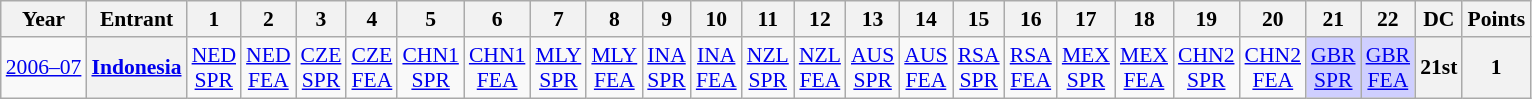<table class="wikitable" style="text-align:center; font-size:90%">
<tr>
<th>Year</th>
<th>Entrant</th>
<th>1</th>
<th>2</th>
<th>3</th>
<th>4</th>
<th>5</th>
<th>6</th>
<th>7</th>
<th>8</th>
<th>9</th>
<th>10</th>
<th>11</th>
<th>12</th>
<th>13</th>
<th>14</th>
<th>15</th>
<th>16</th>
<th>17</th>
<th>18</th>
<th>19</th>
<th>20</th>
<th>21</th>
<th>22</th>
<th>DC</th>
<th>Points</th>
</tr>
<tr>
<td><a href='#'>2006–07</a></td>
<th><a href='#'>Indonesia</a></th>
<td><a href='#'>NED<br>SPR</a></td>
<td><a href='#'>NED<br>FEA</a></td>
<td><a href='#'>CZE<br>SPR</a></td>
<td><a href='#'>CZE<br>FEA</a></td>
<td><a href='#'>CHN1<br>SPR</a></td>
<td><a href='#'>CHN1<br>FEA</a></td>
<td><a href='#'>MLY<br>SPR</a></td>
<td><a href='#'>MLY<br>FEA</a></td>
<td><a href='#'>INA<br>SPR</a></td>
<td><a href='#'>INA<br>FEA</a></td>
<td><a href='#'>NZL<br>SPR</a></td>
<td><a href='#'>NZL<br>FEA</a></td>
<td><a href='#'>AUS<br>SPR</a></td>
<td><a href='#'>AUS<br>FEA</a></td>
<td><a href='#'>RSA<br>SPR</a></td>
<td><a href='#'>RSA<br>FEA</a></td>
<td><a href='#'>MEX<br>SPR</a></td>
<td><a href='#'>MEX<br>FEA</a></td>
<td><a href='#'>CHN2<br>SPR</a></td>
<td><a href='#'>CHN2<br>FEA</a></td>
<td style="background:#CFCFFF;"><a href='#'>GBR<br>SPR</a><br></td>
<td style="background:#CFCFFF;"><a href='#'>GBR<br>FEA</a><br></td>
<th>21st</th>
<th>1</th>
</tr>
</table>
